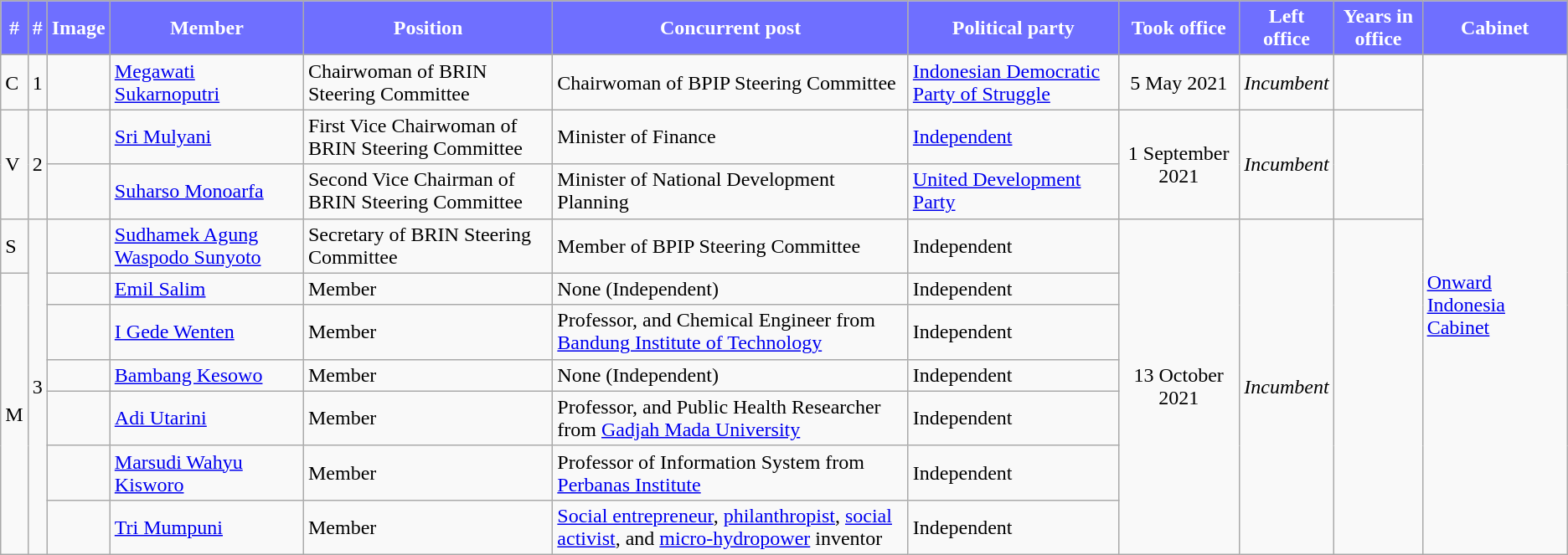<table class="wikitable">
<tr>
<th style="background-color:#6f6fff; color:#ffffff;">#</th>
<th style="background-color:#6f6fff; color:#ffffff;">#</th>
<th style="background-color:#6f6fff;  color:#ffffff;">Image</th>
<th style="background-color:#6f6fff; color:#ffffff;">Member</th>
<th style="background-color:#6f6fff; color:#ffffff;">Position</th>
<th style="background-color:#6f6fff; color:#ffffff;">Concurrent post</th>
<th style="background-color:#6f6fff; color:#ffffff;">Political party</th>
<th style="background-color:#6f6fff; color:#ffffff;">Took office</th>
<th style="background-color:#6f6fff; color:#ffffff;">Left office</th>
<th style="background-color:#6f6fff; color:#ffffff;">Years in office</th>
<th style="background-color:#6f6fff; color:#ffffff;">Cabinet</th>
</tr>
<tr>
</tr>
<tr>
<td>C</td>
<td>1</td>
<td></td>
<td><a href='#'>Megawati Sukarnoputri</a></td>
<td>Chairwoman of BRIN Steering Committee</td>
<td>Chairwoman of BPIP Steering Committee</td>
<td><a href='#'>Indonesian Democratic Party of Struggle</a></td>
<td style="text-align:center;">5 May 2021</td>
<td style="text-align:center;"><em>Incumbent</em></td>
<td style="text-align:center;"></td>
<td rowspan="10"><a href='#'>Onward Indonesia Cabinet</a></td>
</tr>
<tr>
<td rowspan="2">V</td>
<td rowspan="2">2</td>
<td></td>
<td><a href='#'>Sri Mulyani</a></td>
<td>First Vice Chairwoman of BRIN Steering Committee</td>
<td>Minister of Finance</td>
<td><a href='#'>Independent</a></td>
<td rowspan="2" style="text-align:center;">1 September 2021</td>
<td rowspan="2" style="text-align:center;"><em>Incumbent</em></td>
<td rowspan="2" style="text-align:center;"></td>
</tr>
<tr>
<td></td>
<td><a href='#'>Suharso Monoarfa</a></td>
<td>Second Vice Chairman of BRIN Steering Committee</td>
<td>Minister of National Development Planning</td>
<td><a href='#'>United Development Party</a></td>
</tr>
<tr>
<td>S</td>
<td rowspan="7">3</td>
<td></td>
<td><a href='#'>Sudhamek Agung Waspodo Sunyoto</a></td>
<td>Secretary of BRIN Steering Committee</td>
<td>Member of BPIP Steering Committee</td>
<td>Independent</td>
<td rowspan="7" style="text-align:center;">13 October 2021</td>
<td rowspan="7" style="text-align:center;"><em>Incumbent</em></td>
<td rowspan="7" style="text-align:center;"></td>
</tr>
<tr>
<td rowspan="6">M</td>
<td></td>
<td><a href='#'>Emil Salim</a></td>
<td>Member</td>
<td>None (Independent)</td>
<td>Independent</td>
</tr>
<tr>
<td></td>
<td><a href='#'>I Gede Wenten</a></td>
<td>Member</td>
<td>Professor, and Chemical Engineer from <a href='#'>Bandung Institute of Technology</a></td>
<td>Independent</td>
</tr>
<tr>
<td></td>
<td><a href='#'>Bambang Kesowo</a></td>
<td>Member</td>
<td>None (Independent)</td>
<td>Independent</td>
</tr>
<tr>
<td></td>
<td><a href='#'>Adi Utarini</a></td>
<td>Member</td>
<td>Professor, and Public Health Researcher from <a href='#'>Gadjah Mada University</a></td>
<td>Independent</td>
</tr>
<tr>
<td></td>
<td><a href='#'>Marsudi Wahyu Kisworo</a></td>
<td>Member</td>
<td>Professor of Information System from <a href='#'>Perbanas Institute</a></td>
<td>Independent</td>
</tr>
<tr>
<td></td>
<td><a href='#'>Tri Mumpuni</a></td>
<td>Member</td>
<td><a href='#'>Social entrepreneur</a>, <a href='#'>philanthropist</a>, <a href='#'>social activist</a>, and <a href='#'>micro-hydropower</a> inventor</td>
<td>Independent</td>
</tr>
</table>
